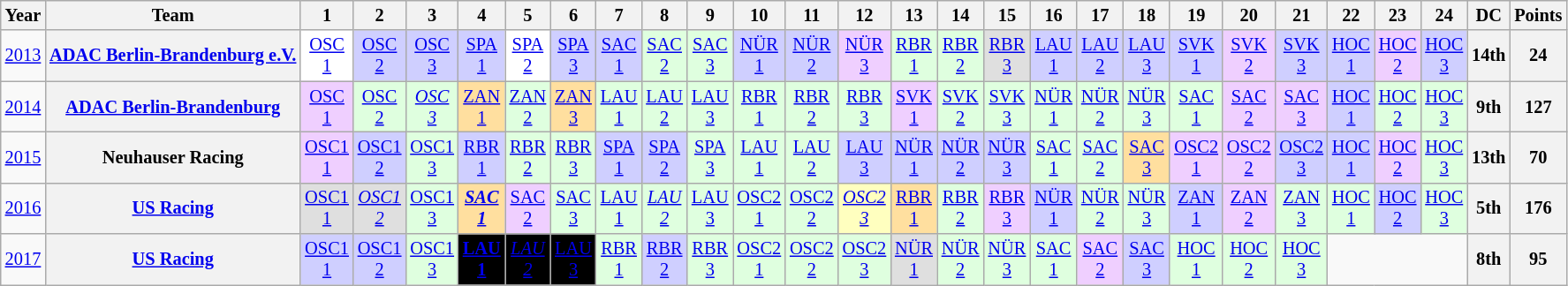<table class="wikitable" style="text-align:center; font-size:85%">
<tr>
<th>Year</th>
<th>Team</th>
<th>1</th>
<th>2</th>
<th>3</th>
<th>4</th>
<th>5</th>
<th>6</th>
<th>7</th>
<th>8</th>
<th>9</th>
<th>10</th>
<th>11</th>
<th>12</th>
<th>13</th>
<th>14</th>
<th>15</th>
<th>16</th>
<th>17</th>
<th>18</th>
<th>19</th>
<th>20</th>
<th>21</th>
<th>22</th>
<th>23</th>
<th>24</th>
<th>DC</th>
<th>Points</th>
</tr>
<tr>
<td><a href='#'>2013</a></td>
<th nowrap><a href='#'>ADAC Berlin-Brandenburg e.V.</a></th>
<td style="background:#FFFFFF;"><a href='#'>OSC<br>1</a><br></td>
<td style="background:#CFCFFF;"><a href='#'>OSC<br>2</a><br></td>
<td style="background:#CFCFFF;"><a href='#'>OSC<br>3</a><br></td>
<td style="background:#CFCFFF;"><a href='#'>SPA<br>1</a><br></td>
<td style="background:#FFFFFF;"><a href='#'>SPA<br>2</a><br></td>
<td style="background:#CFCFFF;"><a href='#'>SPA<br>3</a><br></td>
<td style="background:#CFCFFF;"><a href='#'>SAC<br>1</a><br></td>
<td style="background:#DFFFDF;"><a href='#'>SAC<br>2</a><br></td>
<td style="background:#DFFFDF;"><a href='#'>SAC<br>3</a><br></td>
<td style="background:#CFCFFF;"><a href='#'>NÜR<br>1</a><br></td>
<td style="background:#CFCFFF;"><a href='#'>NÜR<br>2</a><br></td>
<td style="background:#EFCFFF;"><a href='#'>NÜR<br>3</a><br></td>
<td style="background:#DFFFDF;"><a href='#'>RBR<br>1</a><br></td>
<td style="background:#DFFFDF;"><a href='#'>RBR<br>2</a><br></td>
<td style="background:#DFDFDF;"><a href='#'>RBR<br>3</a><br></td>
<td style="background:#CFCFFF;"><a href='#'>LAU<br>1</a><br></td>
<td style="background:#CFCFFF;"><a href='#'>LAU<br>2</a><br></td>
<td style="background:#CFCFFF;"><a href='#'>LAU<br>3</a><br></td>
<td style="background:#CFCFFF;"><a href='#'>SVK<br>1</a><br></td>
<td style="background:#EFCFFF;"><a href='#'>SVK<br>2</a><br></td>
<td style="background:#CFCFFF;"><a href='#'>SVK<br>3</a><br></td>
<td style="background:#CFCFFF;"><a href='#'>HOC<br>1</a><br></td>
<td style="background:#EFCFFF;"><a href='#'>HOC<br>2</a><br></td>
<td style="background:#CFCFFF;"><a href='#'>HOC<br>3</a><br></td>
<th>14th</th>
<th>24</th>
</tr>
<tr>
<td><a href='#'>2014</a></td>
<th nowrap><a href='#'>ADAC Berlin-Brandenburg</a></th>
<td style="background:#EFCFFF;"><a href='#'>OSC<br>1</a><br></td>
<td style="background:#DFFFDF;"><a href='#'>OSC<br>2</a><br></td>
<td style="background:#DFFFDF;"><em><a href='#'>OSC<br>3</a></em><br></td>
<td style="background:#FFDF9F;"><a href='#'>ZAN<br>1</a><br></td>
<td style="background:#DFFFDF;"><a href='#'>ZAN<br>2</a><br></td>
<td style="background:#FFDF9F;"><a href='#'>ZAN<br>3</a><br></td>
<td style="background:#DFFFDF;"><a href='#'>LAU<br>1</a><br></td>
<td style="background:#DFFFDF;"><a href='#'>LAU<br>2</a><br></td>
<td style="background:#DFFFDF;"><a href='#'>LAU<br>3</a><br></td>
<td style="background:#DFFFDF;"><a href='#'>RBR<br>1</a><br></td>
<td style="background:#DFFFDF;"><a href='#'>RBR<br>2</a><br></td>
<td style="background:#DFFFDF;"><a href='#'>RBR<br>3</a><br></td>
<td style="background:#EFCFFF;"><a href='#'>SVK<br>1</a><br></td>
<td style="background:#DFFFDF;"><a href='#'>SVK<br>2</a><br></td>
<td style="background:#DFFFDF;"><a href='#'>SVK<br>3</a><br></td>
<td style="background:#DFFFDF;"><a href='#'>NÜR<br>1</a><br></td>
<td style="background:#DFFFDF;"><a href='#'>NÜR<br>2</a><br></td>
<td style="background:#DFFFDF;"><a href='#'>NÜR<br>3</a><br></td>
<td style="background:#DFFFDF;"><a href='#'>SAC<br>1</a><br></td>
<td style="background:#EFCFFF;"><a href='#'>SAC<br>2</a><br></td>
<td style="background:#EFCFFF;"><a href='#'>SAC<br>3</a><br></td>
<td style="background:#CFCFFF;"><a href='#'>HOC<br>1</a><br></td>
<td style="background:#DFFFDF;"><a href='#'>HOC<br>2</a><br></td>
<td style="background:#DFFFDF;"><a href='#'>HOC<br>3</a><br></td>
<th>9th</th>
<th>127</th>
</tr>
<tr>
<td><a href='#'>2015</a></td>
<th nowrap>Neuhauser Racing</th>
<td style="background:#EFCFFF;"><a href='#'>OSC1<br>1</a><br></td>
<td style="background:#CFCFFF;"><a href='#'>OSC1<br>2</a><br></td>
<td style="background:#DFFFDF;"><a href='#'>OSC1<br>3</a><br></td>
<td style="background:#CFCFFF;"><a href='#'>RBR<br>1</a><br></td>
<td style="background:#DFFFDF;"><a href='#'>RBR<br>2</a><br></td>
<td style="background:#DFFFDF;"><a href='#'>RBR<br>3</a><br></td>
<td style="background:#CFCFFF;"><a href='#'>SPA<br>1</a><br></td>
<td style="background:#CFCFFF;"><a href='#'>SPA<br>2</a><br></td>
<td style="background:#DFFFDF;"><a href='#'>SPA<br>3</a><br></td>
<td style="background:#DFFFDF;"><a href='#'>LAU<br>1</a><br></td>
<td style="background:#DFFFDF;"><a href='#'>LAU<br>2</a><br></td>
<td style="background:#CFCFFF;"><a href='#'>LAU<br>3</a><br></td>
<td style="background:#CFCFFF;"><a href='#'>NÜR<br>1</a><br></td>
<td style="background:#CFCFFF;"><a href='#'>NÜR<br>2</a><br></td>
<td style="background:#CFCFFF;"><a href='#'>NÜR<br>3</a><br></td>
<td style="background:#DFFFDF;"><a href='#'>SAC<br>1</a><br></td>
<td style="background:#DFFFDF;"><a href='#'>SAC<br>2</a><br></td>
<td style="background:#FFDF9F;"><a href='#'>SAC<br>3</a><br></td>
<td style="background:#EFCFFF;"><a href='#'>OSC2<br>1</a><br></td>
<td style="background:#EFCFFF;"><a href='#'>OSC2<br>2</a><br></td>
<td style="background:#CFCFFF;"><a href='#'>OSC2<br>3</a><br></td>
<td style="background:#CFCFFF;"><a href='#'>HOC<br>1</a><br></td>
<td style="background:#EFCFFF;"><a href='#'>HOC<br>2</a><br></td>
<td style="background:#DFFFDF;"><a href='#'>HOC<br>3</a><br></td>
<th>13th</th>
<th>70</th>
</tr>
<tr>
<td><a href='#'>2016</a></td>
<th nowrap><a href='#'>US Racing</a></th>
<td style="background:#DFDFDF;"><a href='#'>OSC1<br>1</a><br></td>
<td style="background:#DFDFDF;"><em><a href='#'>OSC1<br>2</a></em><br></td>
<td style="background:#DFFFDF;"><a href='#'>OSC1<br>3</a><br></td>
<td style="background:#FFDF9F;"><strong><em><a href='#'>SAC<br>1</a></em></strong><br></td>
<td style="background:#EFCFFF;"><a href='#'>SAC<br>2</a><br></td>
<td style="background:#DFFFDF;"><a href='#'>SAC<br>3</a><br></td>
<td style="background:#DFFFDF;"><a href='#'>LAU<br>1</a><br></td>
<td style="background:#DFFFDF;"><em><a href='#'>LAU<br>2</a></em><br></td>
<td style="background:#DFFFDF;"><a href='#'>LAU<br>3</a><br></td>
<td style="background:#DFFFDF;"><a href='#'>OSC2<br>1</a><br></td>
<td style="background:#DFFFDF;"><a href='#'>OSC2<br>2</a><br></td>
<td style="background:#FFFFBF;"><em><a href='#'>OSC2<br>3</a></em><br></td>
<td style="background:#FFDF9F;"><a href='#'>RBR<br>1</a><br></td>
<td style="background:#DFFFDF;"><a href='#'>RBR<br>2</a><br></td>
<td style="background:#EFCFFF;"><a href='#'>RBR<br>3</a><br></td>
<td style="background:#CFCFFF;"><a href='#'>NÜR<br>1</a><br></td>
<td style="background:#DFFFDF;"><a href='#'>NÜR<br>2</a><br></td>
<td style="background:#DFFFDF;"><a href='#'>NÜR<br>3</a><br></td>
<td style="background:#CFCFFF;"><a href='#'>ZAN<br>1</a><br></td>
<td style="background:#EFCFFF;"><a href='#'>ZAN<br>2</a><br></td>
<td style="background:#DFFFDF;"><a href='#'>ZAN<br>3</a><br></td>
<td style="background:#DFFFDF;"><a href='#'>HOC<br>1</a><br></td>
<td style="background:#CFCFFF;"><a href='#'>HOC<br>2</a><br></td>
<td style="background:#DFFFDF;"><a href='#'>HOC<br>3</a><br></td>
<th>5th</th>
<th>176</th>
</tr>
<tr>
<td><a href='#'>2017</a></td>
<th nowrap><a href='#'>US Racing</a></th>
<td style="background:#CFCFFF;"><a href='#'>OSC1<br>1</a><br></td>
<td style="background:#CFCFFF;"><a href='#'>OSC1<br>2</a><br></td>
<td style="background:#DFFFDF;"><a href='#'>OSC1<br>3</a><br></td>
<td style="background:#000000; color:white;"><strong><a href='#'><span>LAU<br>1</span></a></strong><br></td>
<td style="background:#000000; color:white;"><em><a href='#'><span>LAU<br>2</span></a></em><br></td>
<td style="background:#000000; color:white;"><a href='#'><span>LAU<br>3</span></a><br></td>
<td style="background:#DFFFDF;"><a href='#'>RBR<br>1</a><br></td>
<td style="background:#CFCFFF;"><a href='#'>RBR<br>2</a><br></td>
<td style="background:#DFFFDF;"><a href='#'>RBR<br>3</a><br></td>
<td style="background:#DFFFDF;"><a href='#'>OSC2<br>1</a><br></td>
<td style="background:#DFFFDF;"><a href='#'>OSC2<br>2</a><br></td>
<td style="background:#DFFFDF;"><a href='#'>OSC2<br>3</a><br></td>
<td style="background:#DFDFDF;"><a href='#'>NÜR<br>1</a><br></td>
<td style="background:#DFFFDF;"><a href='#'>NÜR<br>2</a><br></td>
<td style="background:#DFFFDF;"><a href='#'>NÜR<br>3</a><br></td>
<td style="background:#DFFFDF;"><a href='#'>SAC<br>1</a><br></td>
<td style="background:#EFCFFF;"><a href='#'>SAC<br>2</a><br></td>
<td style="background:#CFCFFF;"><a href='#'>SAC<br>3</a><br></td>
<td style="background:#DFFFDF;"><a href='#'>HOC<br>1</a><br></td>
<td style="background:#DFFFDF;"><a href='#'>HOC<br>2</a><br></td>
<td style="background:#DFFFDF;"><a href='#'>HOC<br>3</a><br></td>
<td colspan=3></td>
<th>8th</th>
<th>95</th>
</tr>
</table>
